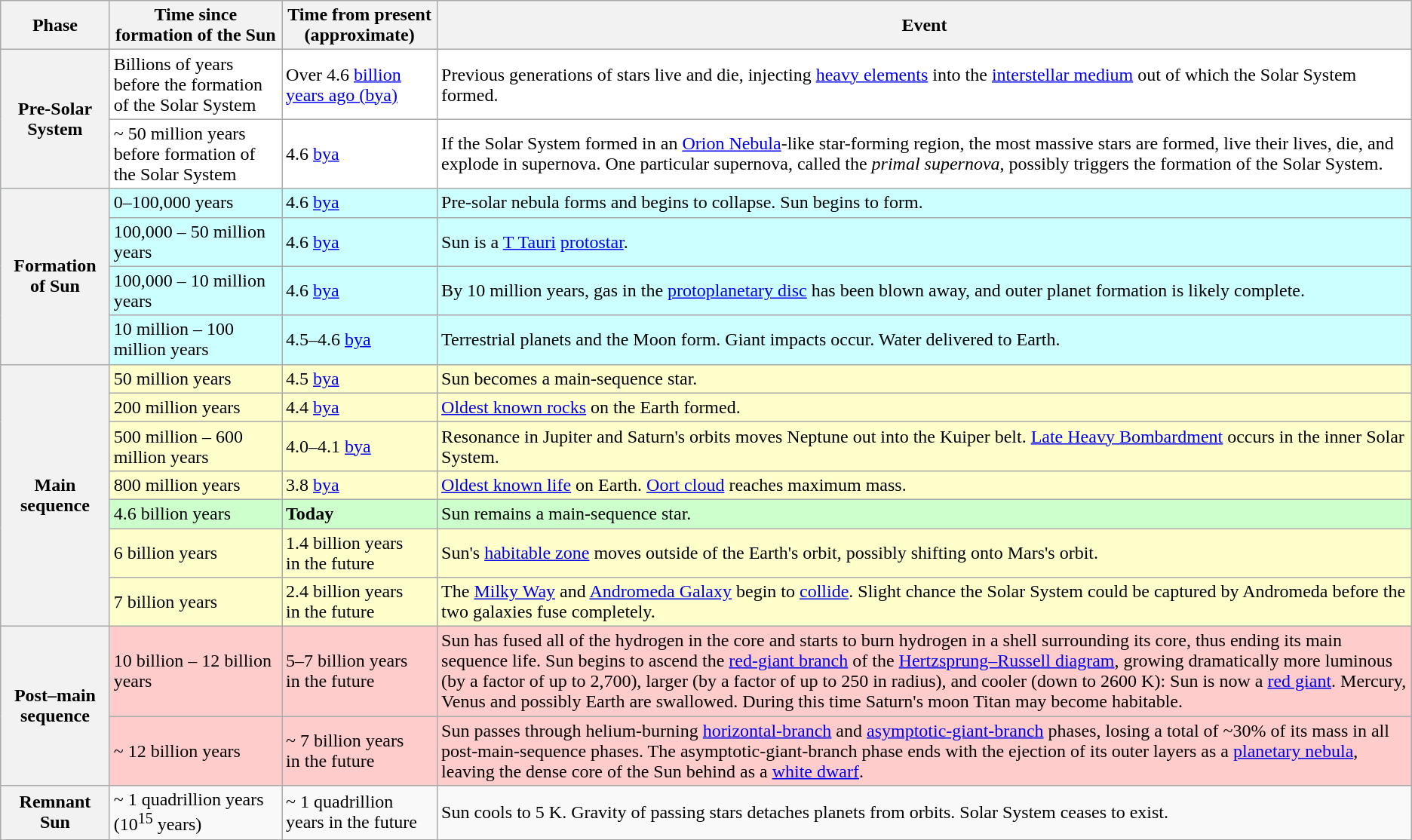<table class="wikitable sortable">
<tr>
<th>Phase</th>
<th>Time since formation of the Sun</th>
<th>Time from present (approximate)</th>
<th>Event</th>
</tr>
<tr bgcolor="#ffffff">
<th rowspan="2">Pre-Solar System</th>
<td>Billions of years before the formation of the Solar System</td>
<td>Over 4.6 <a href='#'>billion years ago (bya)</a></td>
<td>Previous generations of stars live and die, injecting <a href='#'>heavy elements</a> into the <a href='#'>interstellar medium</a> out of which the Solar System formed.</td>
</tr>
<tr bgcolor="#ffffff">
<td>~ 50 million years before formation of the Solar System</td>
<td>4.6 <a href='#'>bya</a></td>
<td>If the Solar System formed in an <a href='#'>Orion Nebula</a>-like star-forming region, the most massive stars are formed, live their lives, die, and explode in supernova. One particular supernova, called the <em>primal supernova</em>, possibly triggers the formation of the Solar System.</td>
</tr>
<tr bgcolor="#ccffff">
<th rowspan="4">Formation of Sun</th>
<td>0–100,000 years</td>
<td>4.6 <a href='#'>bya</a></td>
<td>Pre-solar nebula forms and begins to collapse. Sun begins to form.</td>
</tr>
<tr bgcolor="#ccffff">
<td>100,000 – 50 million years</td>
<td>4.6 <a href='#'>bya</a></td>
<td>Sun is a <a href='#'>T Tauri</a> <a href='#'>protostar</a>.</td>
</tr>
<tr bgcolor="#ccffff">
<td>100,000 – 10 million years</td>
<td>4.6 <a href='#'>bya</a></td>
<td>By 10 million years, gas in the <a href='#'>protoplanetary disc</a> has been blown away, and outer planet formation is likely complete.</td>
</tr>
<tr bgcolor="#ccffff">
<td>10 million – 100 million years</td>
<td>4.5–4.6 <a href='#'>bya</a></td>
<td>Terrestrial planets and the Moon form. Giant impacts occur. Water delivered to Earth.</td>
</tr>
<tr bgcolor="#ffffcc">
<th rowspan="7">Main sequence</th>
<td>50 million years</td>
<td>4.5 <a href='#'>bya</a></td>
<td>Sun becomes a main-sequence star.</td>
</tr>
<tr bgcolor="#ffffcc">
<td>200 million years</td>
<td>4.4 <a href='#'>bya</a></td>
<td><a href='#'>Oldest known rocks</a> on the Earth formed.</td>
</tr>
<tr bgcolor="#ffffcc">
<td>500 million – 600 million years</td>
<td>4.0–4.1 <a href='#'>bya</a></td>
<td>Resonance in Jupiter and Saturn's orbits moves Neptune out into the Kuiper belt. <a href='#'>Late Heavy Bombardment</a> occurs in the inner Solar System.</td>
</tr>
<tr bgcolor="#ffffcc">
<td>800 million years</td>
<td>3.8 <a href='#'>bya</a></td>
<td><a href='#'>Oldest known life</a> on Earth. <a href='#'>Oort cloud</a> reaches maximum mass.</td>
</tr>
<tr bgcolor="#ccffcc">
<td>4.6 billion years</td>
<td><strong>Today</strong></td>
<td>Sun remains a main-sequence star.</td>
</tr>
<tr bgcolor="#ffffcc">
<td>6 billion years</td>
<td>1.4 billion years in the future</td>
<td>Sun's <a href='#'>habitable zone</a> moves outside of the Earth's orbit, possibly shifting onto Mars's orbit.</td>
</tr>
<tr bgcolor="#ffffcc">
<td>7 billion years</td>
<td>2.4 billion years in the future</td>
<td>The <a href='#'>Milky Way</a> and <a href='#'>Andromeda Galaxy</a> begin to <a href='#'>collide</a>. Slight chance the Solar System could be captured by Andromeda before the two galaxies fuse completely.</td>
</tr>
<tr bgcolor="#ffcccc">
<th rowspan="2">Post–main sequence</th>
<td>10 billion – 12 billion years</td>
<td>5–7 billion years in the future</td>
<td>Sun has fused all of the hydrogen in the core and starts to burn hydrogen in a shell surrounding its core, thus ending its main sequence life. Sun begins to ascend the <a href='#'>red-giant branch</a> of the <a href='#'>Hertzsprung–Russell diagram</a>, growing dramatically more luminous (by a factor of up to 2,700), larger (by a factor of up to 250 in radius), and cooler (down to 2600 K): Sun is now a <a href='#'>red giant</a>. Mercury, Venus and possibly Earth are swallowed. During this time Saturn's moon Titan may become habitable.</td>
</tr>
<tr bgcolor="#ffcccc">
<td>~ 12 billion years</td>
<td>~ 7 billion years in the future</td>
<td>Sun passes through helium-burning <a href='#'>horizontal-branch</a> and <a href='#'>asymptotic-giant-branch</a> phases, losing a total of ~30% of its mass in all post-main-sequence phases. The asymptotic-giant-branch phase ends with the ejection of its outer layers as a <a href='#'>planetary nebula</a>, leaving the dense core of the Sun behind as a <a href='#'>white dwarf</a>.</td>
</tr>
<tr>
<th>Remnant Sun</th>
<td>~ 1 quadrillion years (10<sup>15</sup> years)</td>
<td>~ 1 quadrillion years in the future</td>
<td>Sun cools to 5 K. Gravity of passing stars detaches planets from orbits. Solar System ceases to exist.</td>
</tr>
</table>
